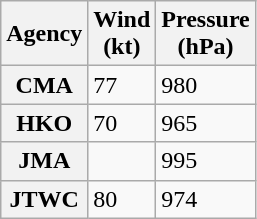<table class="wikitable floatleft">
<tr>
<th>Agency</th>
<th>Wind<br>(kt)</th>
<th>Pressure<br>(hPa)</th>
</tr>
<tr>
<th>CMA</th>
<td>77</td>
<td>980</td>
</tr>
<tr>
<th>HKO</th>
<td>70</td>
<td>965</td>
</tr>
<tr>
<th>JMA</th>
<td></td>
<td>995</td>
</tr>
<tr>
<th>JTWC</th>
<td>80</td>
<td>974</td>
</tr>
</table>
